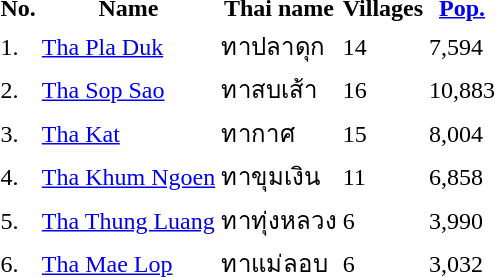<table>
<tr>
<th>No.</th>
<th>Name</th>
<th>Thai name</th>
<th>Villages</th>
<th><a href='#'>Pop.</a></th>
</tr>
<tr>
<td>1.</td>
<td><a href='#'>Tha Pla Duk</a></td>
<td>ทาปลาดุก</td>
<td>14</td>
<td>7,594</td>
<td></td>
</tr>
<tr>
<td>2.</td>
<td><a href='#'>Tha Sop Sao</a></td>
<td>ทาสบเส้า</td>
<td>16</td>
<td>10,883</td>
<td></td>
</tr>
<tr>
<td>3.</td>
<td><a href='#'>Tha Kat</a></td>
<td>ทากาศ</td>
<td>15</td>
<td>8,004</td>
<td></td>
</tr>
<tr>
<td>4.</td>
<td><a href='#'>Tha Khum Ngoen</a></td>
<td>ทาขุมเงิน</td>
<td>11</td>
<td>6,858</td>
<td></td>
</tr>
<tr>
<td>5.</td>
<td><a href='#'>Tha Thung Luang</a></td>
<td>ทาทุ่งหลวง</td>
<td>6</td>
<td>3,990</td>
<td></td>
</tr>
<tr>
<td>6.</td>
<td><a href='#'>Tha Mae Lop</a></td>
<td>ทาแม่ลอบ</td>
<td>6</td>
<td>3,032</td>
<td></td>
</tr>
</table>
